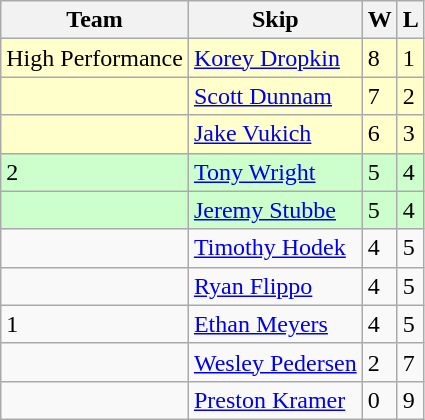<table class=wikitable>
<tr>
<th>Team</th>
<th>Skip</th>
<th>W</th>
<th>L</th>
</tr>
<tr bgcolor=#ffffcc>
<td> High Performance</td>
<td><a href='#'>Korey Dropkin</a></td>
<td>8</td>
<td>1</td>
</tr>
<tr bgcolor=#ffffcc>
<td></td>
<td><a href='#'>Scott Dunnam</a></td>
<td>7</td>
<td>2</td>
</tr>
<tr bgcolor=#ffffcc>
<td></td>
<td><a href='#'>Jake Vukich</a></td>
<td>6</td>
<td>3</td>
</tr>
<tr bgcolor=#ccffcc>
<td> 2</td>
<td><a href='#'>Tony Wright</a></td>
<td>5</td>
<td>4</td>
</tr>
<tr bgcolor=#ccffcc>
<td></td>
<td><a href='#'>Jeremy Stubbe</a></td>
<td>5</td>
<td>4</td>
</tr>
<tr>
<td></td>
<td><a href='#'>Timothy Hodek</a></td>
<td>4</td>
<td>5</td>
</tr>
<tr>
<td></td>
<td><a href='#'>Ryan Flippo</a></td>
<td>4</td>
<td>5</td>
</tr>
<tr>
<td> 1</td>
<td><a href='#'>Ethan Meyers</a></td>
<td>4</td>
<td>5</td>
</tr>
<tr>
<td></td>
<td><a href='#'>Wesley Pedersen</a></td>
<td>2</td>
<td>7</td>
</tr>
<tr>
<td></td>
<td><a href='#'>Preston Kramer</a></td>
<td>0</td>
<td>9</td>
</tr>
</table>
